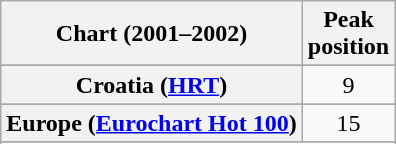<table class="wikitable sortable plainrowheaders" style="text-align:center">
<tr>
<th>Chart (2001–2002)</th>
<th>Peak<br>position</th>
</tr>
<tr>
</tr>
<tr>
</tr>
<tr>
</tr>
<tr>
</tr>
<tr>
</tr>
<tr>
<th scope="row">Croatia (<a href='#'>HRT</a>)</th>
<td>9</td>
</tr>
<tr>
</tr>
<tr>
<th scope="row">Europe (<a href='#'>Eurochart Hot 100</a>)</th>
<td>15</td>
</tr>
<tr>
</tr>
<tr>
</tr>
<tr>
</tr>
<tr>
</tr>
<tr>
</tr>
<tr>
</tr>
<tr>
</tr>
<tr>
</tr>
<tr>
</tr>
<tr>
</tr>
<tr>
</tr>
<tr>
</tr>
</table>
